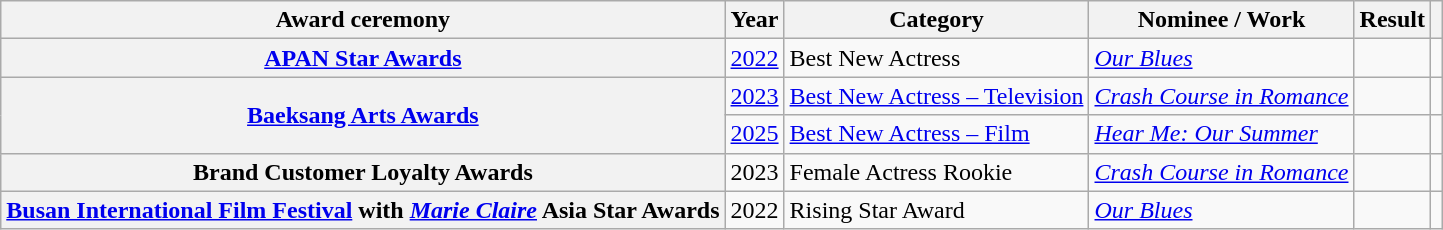<table class="wikitable plainrowheaders sortable">
<tr>
<th scope="col">Award ceremony</th>
<th scope="col">Year</th>
<th scope="col">Category</th>
<th scope="col">Nominee / Work</th>
<th scope="col">Result</th>
<th scope="col" class="unsortable"></th>
</tr>
<tr>
<th scope="row"><a href='#'>APAN Star Awards</a></th>
<td style="text-align:center"><a href='#'>2022</a></td>
<td>Best New Actress</td>
<td><em><a href='#'>Our Blues</a></em></td>
<td></td>
<td style="text-align:center"></td>
</tr>
<tr>
<th scope="row" rowspan="2"><a href='#'>Baeksang Arts Awards</a></th>
<td style="text-align:center"><a href='#'>2023</a></td>
<td><a href='#'>Best New Actress – Television</a></td>
<td><em><a href='#'>Crash Course in Romance</a></em></td>
<td></td>
<td style="text-align:center"></td>
</tr>
<tr>
<td style="text-align:center"><a href='#'>2025</a></td>
<td><a href='#'>Best New Actress – Film</a></td>
<td><em><a href='#'>Hear Me: Our Summer</a></em></td>
<td></td>
<td style="text-align:center"></td>
</tr>
<tr>
<th scope="row">Brand Customer Loyalty Awards</th>
<td style="text-align:center">2023</td>
<td>Female Actress Rookie</td>
<td><em><a href='#'>Crash Course in Romance</a></em></td>
<td></td>
<td style="text-align:center"></td>
</tr>
<tr>
<th scope="row"><a href='#'>Busan International Film Festival</a> with <em><a href='#'>Marie Claire</a></em> Asia Star Awards</th>
<td style="text-align:center">2022</td>
<td>Rising Star Award</td>
<td><em><a href='#'>Our Blues</a></em></td>
<td></td>
<td style="text-align:center"></td>
</tr>
</table>
